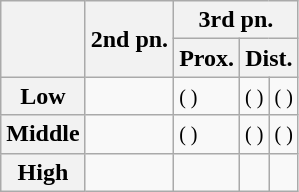<table class="wikitable">
<tr>
<th rowspan="2"></th>
<th rowspan="2">2nd pn.</th>
<th colspan="3">3rd pn.</th>
</tr>
<tr>
<th>Prox.</th>
<th colspan="2">Dist.</th>
</tr>
<tr>
<th>Low</th>
<td> </td>
<td>  <small>( )</small></td>
<td>  <small>( )</small></td>
<td>  <small>( )</small></td>
</tr>
<tr>
<th>Middle</th>
<td> </td>
<td>  <small>( )</small></td>
<td>  <small>( )</small></td>
<td>  <small>( )</small></td>
</tr>
<tr>
<th>High</th>
<td> </td>
<td> </td>
<td></td>
<td> </td>
</tr>
</table>
